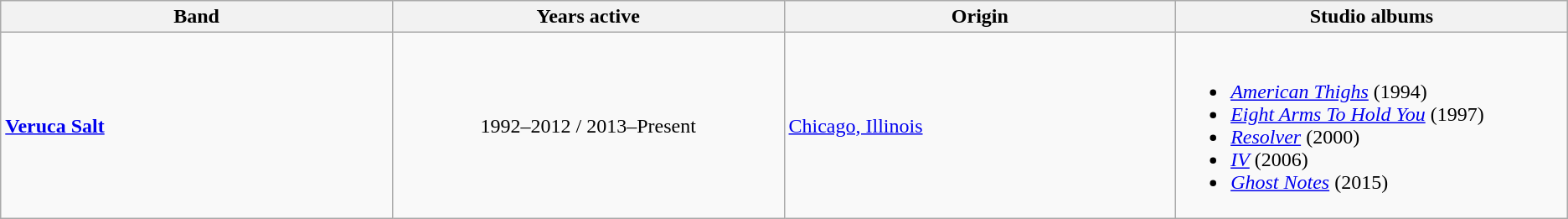<table class="wikitable sortable">
<tr>
<th style="width:15%;">Band</th>
<th style="width:15%;">Years active</th>
<th style="width:15%;">Origin</th>
<th style="width:15%;">Studio albums</th>
</tr>
<tr>
<td><strong><a href='#'>Veruca Salt</a></strong></td>
<td style="text-align:center;">1992–2012 / 2013–Present</td>
<td><a href='#'>Chicago, Illinois</a></td>
<td><br><ul><li><em><a href='#'>American Thighs</a></em> (1994)</li><li><em><a href='#'>Eight Arms To Hold You</a></em> (1997)</li><li><em><a href='#'>Resolver</a></em> (2000)</li><li><em><a href='#'>IV</a></em> (2006)</li><li><em><a href='#'>Ghost Notes</a></em> (2015)</li></ul></td>
</tr>
</table>
